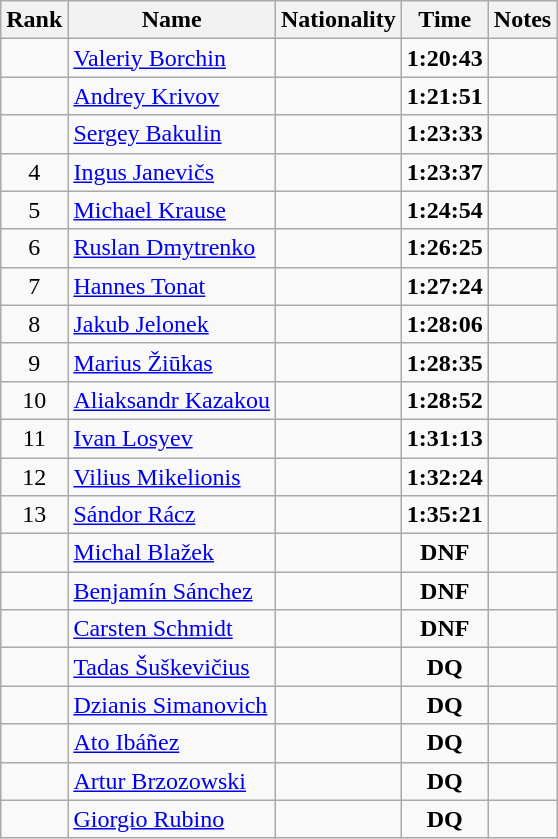<table class="wikitable sortable" style="text-align:center">
<tr>
<th>Rank</th>
<th>Name</th>
<th>Nationality</th>
<th>Time</th>
<th>Notes</th>
</tr>
<tr>
<td></td>
<td align=left><a href='#'>Valeriy Borchin</a></td>
<td align=left></td>
<td><strong>1:20:43</strong></td>
<td></td>
</tr>
<tr>
<td></td>
<td align=left><a href='#'>Andrey Krivov</a></td>
<td align=left></td>
<td><strong>1:21:51</strong></td>
<td></td>
</tr>
<tr>
<td></td>
<td align=left><a href='#'>Sergey Bakulin</a></td>
<td align=left></td>
<td><strong>1:23:33</strong></td>
<td></td>
</tr>
<tr>
<td>4</td>
<td align=left><a href='#'>Ingus Janevičs</a></td>
<td align=left></td>
<td><strong>1:23:37</strong></td>
<td></td>
</tr>
<tr>
<td>5</td>
<td align=left><a href='#'>Michael Krause</a></td>
<td align=left></td>
<td><strong>1:24:54</strong></td>
<td></td>
</tr>
<tr>
<td>6</td>
<td align=left><a href='#'>Ruslan Dmytrenko</a></td>
<td align=left></td>
<td><strong>1:26:25</strong></td>
<td></td>
</tr>
<tr>
<td>7</td>
<td align=left><a href='#'>Hannes Tonat</a></td>
<td align=left></td>
<td><strong>1:27:24</strong></td>
<td></td>
</tr>
<tr>
<td>8</td>
<td align=left><a href='#'>Jakub Jelonek</a></td>
<td align=left></td>
<td><strong>1:28:06</strong></td>
<td></td>
</tr>
<tr>
<td>9</td>
<td align=left><a href='#'>Marius Žiūkas</a></td>
<td align=left></td>
<td><strong>1:28:35</strong></td>
<td></td>
</tr>
<tr>
<td>10</td>
<td align=left><a href='#'>Aliaksandr Kazakou</a></td>
<td align=left></td>
<td><strong>1:28:52</strong></td>
<td></td>
</tr>
<tr>
<td>11</td>
<td align=left><a href='#'>Ivan Losyev</a></td>
<td align=left></td>
<td><strong>1:31:13</strong></td>
<td></td>
</tr>
<tr>
<td>12</td>
<td align=left><a href='#'>Vilius Mikelionis</a></td>
<td align=left></td>
<td><strong>1:32:24</strong></td>
<td></td>
</tr>
<tr>
<td>13</td>
<td align=left><a href='#'>Sándor Rácz</a></td>
<td align=left></td>
<td><strong>1:35:21</strong></td>
<td></td>
</tr>
<tr>
<td></td>
<td align=left><a href='#'>Michal Blažek</a></td>
<td align=left></td>
<td><strong>DNF</strong></td>
<td></td>
</tr>
<tr>
<td></td>
<td align=left><a href='#'>Benjamín Sánchez</a></td>
<td align=left></td>
<td><strong>DNF</strong></td>
<td></td>
</tr>
<tr>
<td></td>
<td align=left><a href='#'>Carsten Schmidt</a></td>
<td align=left></td>
<td><strong>DNF</strong></td>
<td></td>
</tr>
<tr>
<td></td>
<td align=left><a href='#'>Tadas Šuškevičius</a></td>
<td align=left></td>
<td><strong>DQ</strong></td>
<td></td>
</tr>
<tr>
<td></td>
<td align=left><a href='#'>Dzianis Simanovich</a></td>
<td align=left></td>
<td><strong>DQ</strong></td>
<td></td>
</tr>
<tr>
<td></td>
<td align=left><a href='#'>Ato Ibáñez</a></td>
<td align=left></td>
<td><strong>DQ</strong></td>
<td></td>
</tr>
<tr>
<td></td>
<td align=left><a href='#'>Artur Brzozowski</a></td>
<td align=left></td>
<td><strong>DQ</strong></td>
<td></td>
</tr>
<tr>
<td></td>
<td align=left><a href='#'>Giorgio Rubino</a></td>
<td align=left></td>
<td><strong>DQ</strong></td>
<td></td>
</tr>
</table>
